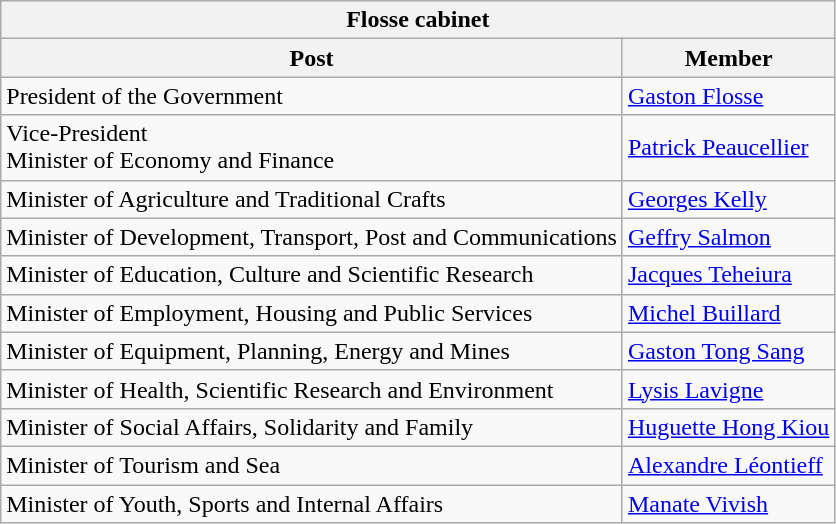<table class=wikitable>
<tr>
<th colspan=2>Flosse cabinet</th>
</tr>
<tr>
<th>Post</th>
<th>Member</th>
</tr>
<tr>
<td>President of the Government</td>
<td><a href='#'>Gaston Flosse</a></td>
</tr>
<tr>
<td>Vice-President<br>Minister of Economy and Finance</td>
<td><a href='#'>Patrick Peaucellier</a></td>
</tr>
<tr>
<td>Minister of Agriculture and Traditional Crafts</td>
<td><a href='#'>Georges Kelly</a></td>
</tr>
<tr>
<td>Minister of Development, Transport, Post and Communications</td>
<td><a href='#'>Geffry Salmon</a></td>
</tr>
<tr>
<td>Minister of Education, Culture and Scientific Research</td>
<td><a href='#'>Jacques Teheiura</a></td>
</tr>
<tr>
<td>Minister of Employment, Housing and Public Services</td>
<td><a href='#'>Michel Buillard</a></td>
</tr>
<tr>
<td>Minister of Equipment, Planning, Energy and Mines</td>
<td><a href='#'>Gaston Tong Sang</a></td>
</tr>
<tr>
<td>Minister of Health, Scientific Research and Environment</td>
<td><a href='#'>Lysis Lavigne</a></td>
</tr>
<tr>
<td>Minister of Social Affairs, Solidarity and Family</td>
<td><a href='#'>Huguette Hong Kiou</a></td>
</tr>
<tr>
<td>Minister of Tourism and Sea</td>
<td><a href='#'>Alexandre Léontieff</a></td>
</tr>
<tr>
<td>Minister of Youth, Sports and Internal Affairs</td>
<td><a href='#'>Manate Vivish</a></td>
</tr>
</table>
